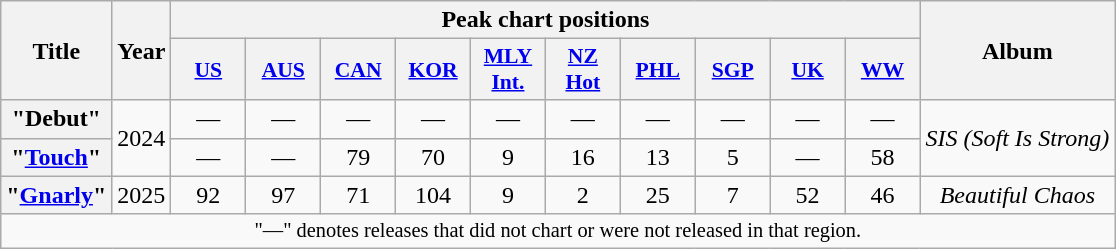<table class="wikitable plainrowheaders" style="text-align:center">
<tr>
<th scope="col" rowspan="2">Title</th>
<th scope="col" rowspan="2">Year</th>
<th scope="col" colspan="10">Peak chart positions</th>
<th scope="col" rowspan="2">Album</th>
</tr>
<tr>
<th scope="col" style="font-size:90%; width:3em"><a href='#'>US</a><br></th>
<th scope="col" style="font-size:90%; width:3em"><a href='#'>AUS</a><br></th>
<th scope="col" style="font-size:90%; width:3em"><a href='#'>CAN</a><br></th>
<th scope="col" style="font-size:90%; width:3em"><a href='#'>KOR</a><br></th>
<th scope="col" style="font-size:90%; width:3em"><a href='#'>MLY<br>Int.</a><br></th>
<th scope="col" style="font-size:90%; width:3em"><a href='#'>NZ<br>Hot</a><br></th>
<th scope="col" style="font-size:90%; width:3em"><a href='#'>PHL</a><br></th>
<th scope="col" style="font-size:90%; width:3em"><a href='#'>SGP</a><br></th>
<th scope="col" style="font-size:90%; width:3em"><a href='#'>UK</a><br></th>
<th scope="col" style="font-size:90%; width:3em"><a href='#'>WW</a><br></th>
</tr>
<tr>
<th scope="row">"Debut"</th>
<td rowspan="2">2024</td>
<td>—</td>
<td>—</td>
<td>—</td>
<td>—</td>
<td>—</td>
<td>—</td>
<td>—</td>
<td>—</td>
<td>—</td>
<td>—</td>
<td rowspan="2"><em>SIS (Soft Is Strong)</em></td>
</tr>
<tr>
<th scope="row">"<a href='#'>Touch</a>"</th>
<td>—</td>
<td>—</td>
<td>79</td>
<td>70</td>
<td>9</td>
<td>16</td>
<td>13</td>
<td>5</td>
<td>—</td>
<td>58</td>
</tr>
<tr>
<th scope="row">"<a href='#'>Gnarly</a>"</th>
<td>2025</td>
<td>92</td>
<td>97</td>
<td>71</td>
<td>104</td>
<td>9</td>
<td>2</td>
<td>25</td>
<td>7</td>
<td>52</td>
<td>46</td>
<td><em>Beautiful Chaos</em></td>
</tr>
<tr>
<td colspan="13" style="font-size:85%">"—" denotes releases that did not chart or were not released in that region.</td>
</tr>
</table>
